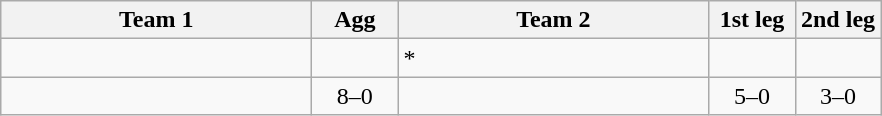<table class=wikitable style="text-align:center">
<tr>
<th width=200>Team 1</th>
<th width=50>Agg</th>
<th width=200>Team 2</th>
<th width=50>1st leg</th>
<th width=50>2nd leg</th>
</tr>
<tr>
<td align=right><strong></strong></td>
<td></td>
<td align=left>*</td>
<td></td>
<td></td>
</tr>
<tr>
<td align=right><strong></strong></td>
<td>8–0</td>
<td align=left></td>
<td>5–0</td>
<td>3–0</td>
</tr>
</table>
